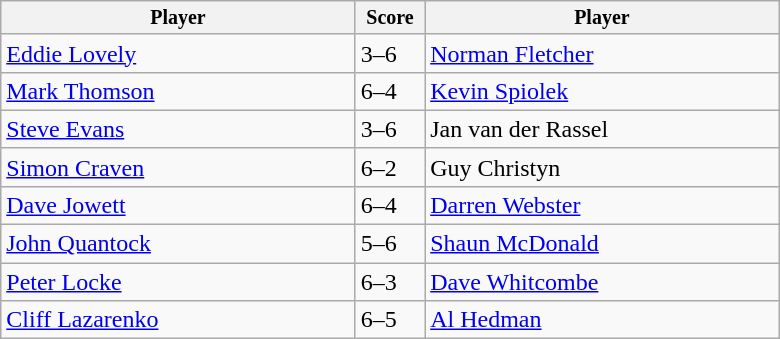<table class="wikitable">
<tr style="font-size:10pt;font-weight:bold">
<th style="width:230px;">Player</th>
<th style="width:40px;">Score</th>
<th style="width:230px;">Player</th>
</tr>
<tr>
<td> <a href='#'>Eddie Lovely</a></td>
<td>3–6</td>
<td> <a href='#'>Norman Fletcher</a></td>
</tr>
<tr>
<td> <a href='#'>Mark Thomson</a></td>
<td>6–4</td>
<td> <a href='#'>Kevin Spiolek</a></td>
</tr>
<tr>
<td> <a href='#'>Steve Evans</a></td>
<td>3–6</td>
<td> Jan van der Rassel</td>
</tr>
<tr>
<td> <a href='#'>Simon Craven</a></td>
<td>6–2</td>
<td> Guy Christyn</td>
</tr>
<tr>
<td> <a href='#'>Dave Jowett</a></td>
<td>6–4</td>
<td> <a href='#'>Darren Webster</a></td>
</tr>
<tr>
<td> <a href='#'>John Quantock</a></td>
<td>5–6</td>
<td> <a href='#'>Shaun McDonald</a></td>
</tr>
<tr>
<td> <a href='#'>Peter Locke</a></td>
<td>6–3</td>
<td> <a href='#'>Dave Whitcombe</a></td>
</tr>
<tr>
<td> <a href='#'>Cliff Lazarenko</a></td>
<td>6–5</td>
<td> <a href='#'>Al Hedman</a></td>
</tr>
</table>
